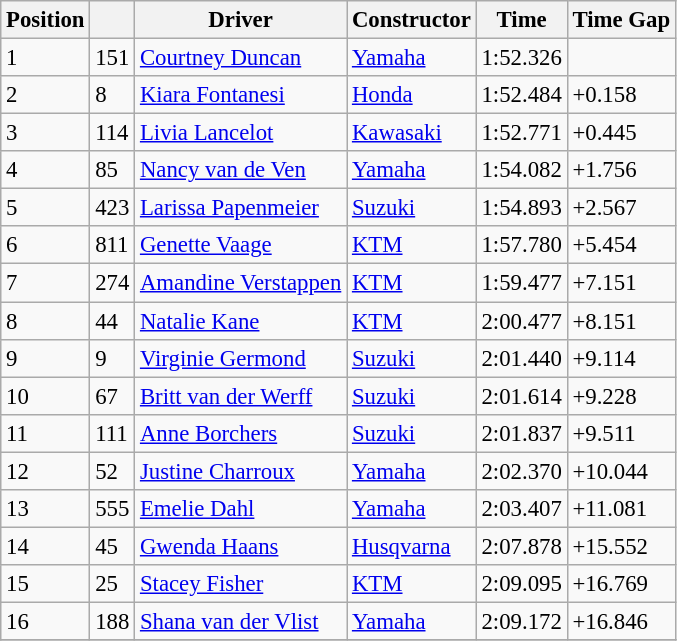<table class="wikitable" style="font-size:95%;">
<tr>
<th>Position</th>
<th></th>
<th>Driver</th>
<th>Constructor</th>
<th>Time</th>
<th>Time Gap</th>
</tr>
<tr>
<td>1</td>
<td>151</td>
<td> <a href='#'>Courtney Duncan</a></td>
<td><a href='#'>Yamaha</a></td>
<td>1:52.326</td>
<td></td>
</tr>
<tr>
<td>2</td>
<td>8</td>
<td> <a href='#'>Kiara Fontanesi</a></td>
<td><a href='#'>Honda</a></td>
<td>1:52.484</td>
<td>+0.158</td>
</tr>
<tr>
<td>3</td>
<td>114</td>
<td> <a href='#'>Livia Lancelot</a></td>
<td><a href='#'>Kawasaki</a></td>
<td>1:52.771</td>
<td>+0.445</td>
</tr>
<tr>
<td>4</td>
<td>85</td>
<td> <a href='#'>Nancy van de Ven</a></td>
<td><a href='#'>Yamaha</a></td>
<td>1:54.082</td>
<td>+1.756</td>
</tr>
<tr>
<td>5</td>
<td>423</td>
<td> <a href='#'>Larissa Papenmeier</a></td>
<td><a href='#'>Suzuki</a></td>
<td>1:54.893</td>
<td>+2.567</td>
</tr>
<tr>
<td>6</td>
<td>811</td>
<td> <a href='#'>Genette Vaage</a></td>
<td><a href='#'>KTM</a></td>
<td>1:57.780</td>
<td>+5.454</td>
</tr>
<tr>
<td>7</td>
<td>274</td>
<td> <a href='#'>Amandine Verstappen</a></td>
<td><a href='#'>KTM</a></td>
<td>1:59.477</td>
<td>+7.151</td>
</tr>
<tr>
<td>8</td>
<td>44</td>
<td> <a href='#'>Natalie Kane</a></td>
<td><a href='#'>KTM</a></td>
<td>2:00.477</td>
<td>+8.151</td>
</tr>
<tr>
<td>9</td>
<td>9</td>
<td> <a href='#'>Virginie Germond</a></td>
<td><a href='#'>Suzuki</a></td>
<td>2:01.440</td>
<td>+9.114</td>
</tr>
<tr>
<td>10</td>
<td>67</td>
<td> <a href='#'>Britt van der Werff</a></td>
<td><a href='#'>Suzuki</a></td>
<td>2:01.614</td>
<td>+9.228</td>
</tr>
<tr>
<td>11</td>
<td>111</td>
<td> <a href='#'>Anne Borchers</a></td>
<td><a href='#'>Suzuki</a></td>
<td>2:01.837</td>
<td>+9.511</td>
</tr>
<tr>
<td>12</td>
<td>52</td>
<td> <a href='#'>Justine Charroux</a></td>
<td><a href='#'>Yamaha</a></td>
<td>2:02.370</td>
<td>+10.044</td>
</tr>
<tr>
<td>13</td>
<td>555</td>
<td> <a href='#'>Emelie Dahl</a></td>
<td><a href='#'>Yamaha</a></td>
<td>2:03.407</td>
<td>+11.081</td>
</tr>
<tr>
<td>14</td>
<td>45</td>
<td> <a href='#'>Gwenda Haans</a></td>
<td><a href='#'>Husqvarna</a></td>
<td>2:07.878</td>
<td>+15.552</td>
</tr>
<tr>
<td>15</td>
<td>25</td>
<td> <a href='#'>Stacey Fisher</a></td>
<td><a href='#'>KTM</a></td>
<td>2:09.095</td>
<td>+16.769</td>
</tr>
<tr>
<td>16</td>
<td>188</td>
<td> <a href='#'>Shana van der Vlist</a></td>
<td><a href='#'>Yamaha</a></td>
<td>2:09.172</td>
<td>+16.846</td>
</tr>
<tr>
</tr>
</table>
